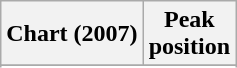<table class="wikitable sortable plainrowheaders">
<tr>
<th scope="col">Chart (2007)</th>
<th scope="col">Peak<br>position</th>
</tr>
<tr>
</tr>
<tr>
</tr>
</table>
